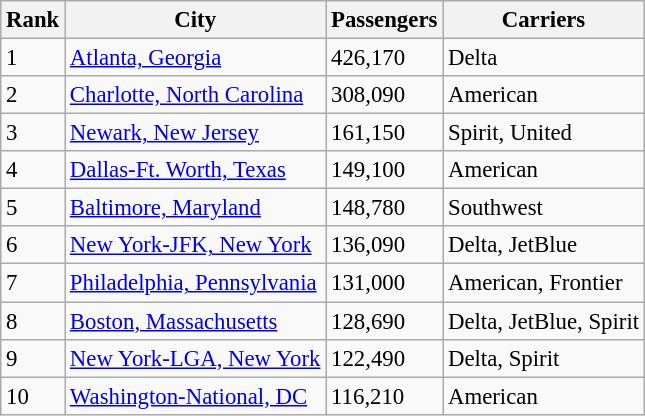<table class="wikitable sortable" style="font-size: 95%;">
<tr>
<th>Rank</th>
<th>City</th>
<th>Passengers</th>
<th>Carriers</th>
</tr>
<tr>
<td>1</td>
<td><a href='#'>Atlanta, Georgia</a></td>
<td>426,170</td>
<td>Delta</td>
</tr>
<tr>
<td>2</td>
<td><a href='#'>Charlotte, North Carolina</a></td>
<td>308,090</td>
<td>American</td>
</tr>
<tr>
<td>3</td>
<td><a href='#'>Newark, New Jersey</a></td>
<td>161,150</td>
<td>Spirit, United</td>
</tr>
<tr>
<td>4</td>
<td><a href='#'>Dallas-Ft. Worth, Texas</a></td>
<td>149,100</td>
<td>American</td>
</tr>
<tr>
<td>5</td>
<td><a href='#'>Baltimore, Maryland</a></td>
<td>148,780</td>
<td>Southwest</td>
</tr>
<tr>
<td>6</td>
<td><a href='#'>New York-JFK, New York</a></td>
<td>136,090</td>
<td>Delta, JetBlue</td>
</tr>
<tr>
<td>7</td>
<td><a href='#'>Philadelphia, Pennsylvania</a></td>
<td>131,000</td>
<td>American, Frontier</td>
</tr>
<tr>
<td>8</td>
<td><a href='#'>Boston, Massachusetts</a></td>
<td>128,690</td>
<td>Delta, JetBlue, Spirit</td>
</tr>
<tr>
<td>9</td>
<td><a href='#'>New York-LGA, New York</a></td>
<td>122,490</td>
<td>Delta, Spirit</td>
</tr>
<tr>
<td>10</td>
<td><a href='#'>Washington-National, DC</a></td>
<td>116,210</td>
<td>American</td>
</tr>
</table>
